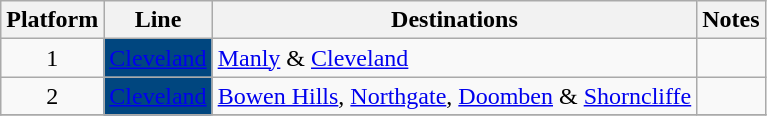<table class="wikitable" style="float: none; margin: 0.5em; ">
<tr>
<th>Platform</th>
<th>Line</th>
<th>Destinations</th>
<th>Notes</th>
</tr>
<tr>
<td rowspan="1" style="text-align:center;">1</td>
<td style=background:#00467f><a href='#'><span>Cleveland</span></a></td>
<td><a href='#'>Manly</a> & <a href='#'>Cleveland</a></td>
<td></td>
</tr>
<tr>
<td rowspan="1" style="text-align:center;">2</td>
<td style=background:#00467f><a href='#'><span>Cleveland</span></a></td>
<td><a href='#'>Bowen Hills</a>, <a href='#'>Northgate</a>, <a href='#'>Doomben</a> & <a href='#'>Shorncliffe</a></td>
<td></td>
</tr>
<tr>
</tr>
</table>
